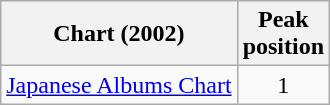<table class="wikitable sortable">
<tr>
<th>Chart (2002)</th>
<th>Peak<br>position</th>
</tr>
<tr>
<td><a href='#'>Japanese Albums Chart</a></td>
<td style="text-align:center;">1</td>
</tr>
</table>
